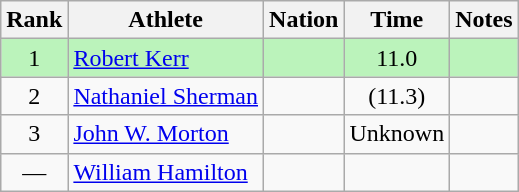<table class="wikitable sortable" style="text-align:center">
<tr>
<th>Rank</th>
<th>Athlete</th>
<th>Nation</th>
<th>Time</th>
<th>Notes</th>
</tr>
<tr style="background:#bbf3bb;">
<td>1</td>
<td align=left><a href='#'>Robert Kerr</a></td>
<td align=left></td>
<td>11.0</td>
<td></td>
</tr>
<tr>
<td>2</td>
<td align=left><a href='#'>Nathaniel Sherman</a></td>
<td align=left></td>
<td>(11.3)</td>
<td></td>
</tr>
<tr>
<td>3</td>
<td align=left><a href='#'>John W. Morton</a></td>
<td align=left></td>
<td>Unknown</td>
<td></td>
</tr>
<tr>
<td>—</td>
<td align=left><a href='#'>William Hamilton</a></td>
<td align=left></td>
<td></td>
<td></td>
</tr>
</table>
